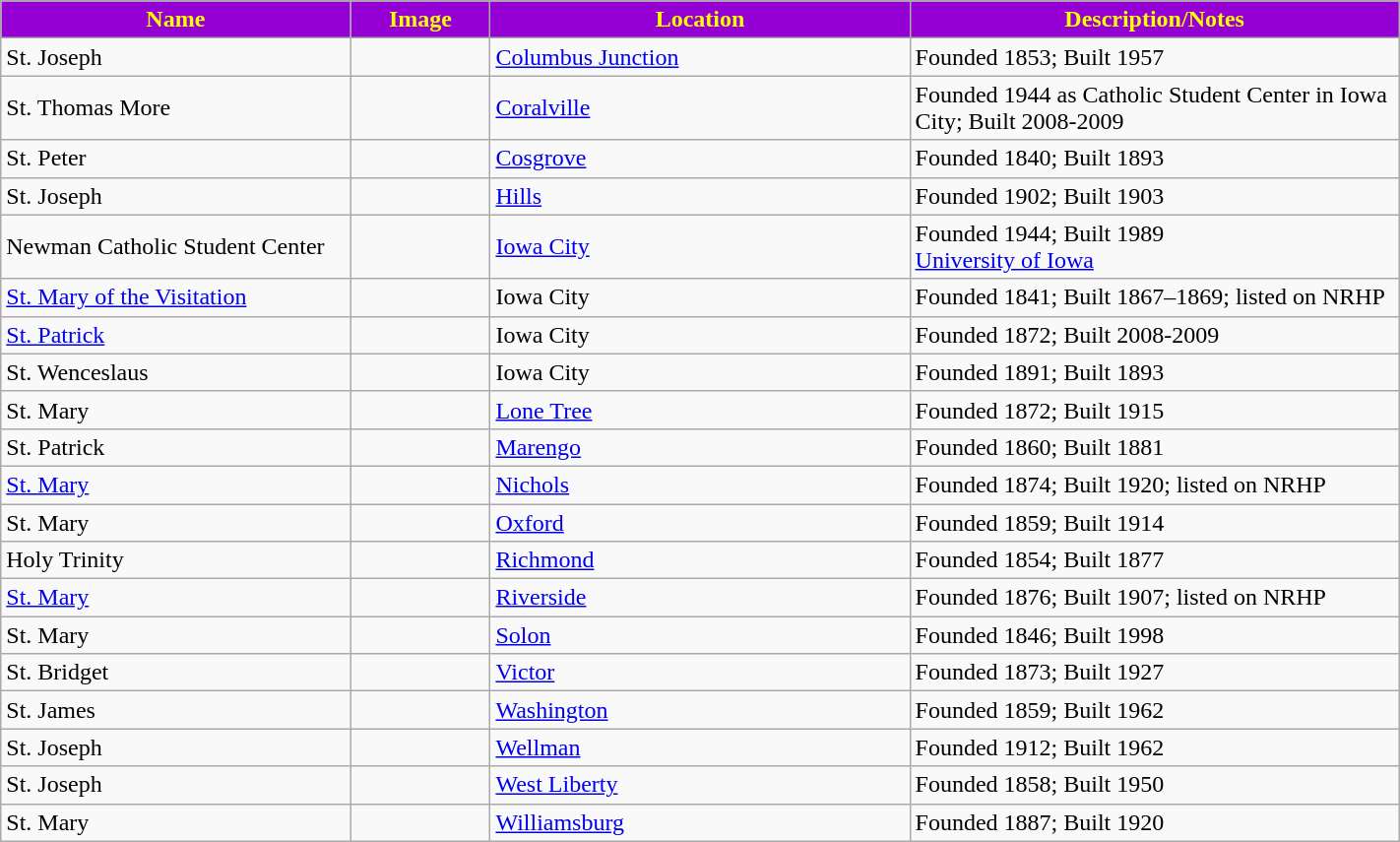<table class="wikitable sortable" style="width:75%">
<tr>
<th style="background:darkviolet; color:yellow;" width="25%"><strong>Name</strong></th>
<th style="background:darkviolet; color:yellow;" width="10%"><strong>Image</strong></th>
<th style="background:darkviolet; color:yellow;" width="30%"><strong>Location</strong></th>
<th style="background:darkviolet; color:yellow;" width="35%"><strong>Description/Notes</strong></th>
</tr>
<tr>
<td>St. Joseph</td>
<td></td>
<td><a href='#'>Columbus Junction</a></td>
<td>Founded 1853; Built 1957</td>
</tr>
<tr>
<td>St. Thomas More</td>
<td></td>
<td><a href='#'>Coralville</a></td>
<td>Founded 1944 as Catholic Student Center in Iowa City; Built 2008-2009</td>
</tr>
<tr>
<td>St. Peter</td>
<td></td>
<td><a href='#'>Cosgrove</a></td>
<td>Founded 1840; Built 1893</td>
</tr>
<tr>
<td>St. Joseph</td>
<td></td>
<td><a href='#'>Hills</a></td>
<td>Founded 1902; Built 1903</td>
</tr>
<tr>
<td>Newman Catholic Student Center</td>
<td></td>
<td><a href='#'>Iowa City</a></td>
<td>Founded 1944; Built 1989<br><a href='#'>University of Iowa</a></td>
</tr>
<tr>
<td><a href='#'>St. Mary of the Visitation</a></td>
<td></td>
<td>Iowa City</td>
<td>Founded 1841; Built 1867–1869; listed on NRHP</td>
</tr>
<tr>
<td><a href='#'>St. Patrick</a></td>
<td></td>
<td>Iowa City</td>
<td>Founded 1872; Built 2008-2009</td>
</tr>
<tr>
<td>St. Wenceslaus</td>
<td></td>
<td>Iowa City</td>
<td>Founded 1891; Built 1893</td>
</tr>
<tr>
<td>St. Mary</td>
<td></td>
<td><a href='#'>Lone Tree</a></td>
<td>Founded 1872; Built 1915</td>
</tr>
<tr>
<td>St. Patrick</td>
<td></td>
<td><a href='#'>Marengo</a></td>
<td>Founded 1860; Built 1881</td>
</tr>
<tr>
<td><a href='#'>St. Mary</a></td>
<td></td>
<td><a href='#'>Nichols</a></td>
<td>Founded 1874; Built 1920; listed on NRHP</td>
</tr>
<tr>
<td>St. Mary</td>
<td></td>
<td><a href='#'>Oxford</a></td>
<td>Founded 1859; Built 1914</td>
</tr>
<tr>
<td>Holy Trinity</td>
<td></td>
<td><a href='#'>Richmond</a></td>
<td>Founded 1854; Built 1877</td>
</tr>
<tr>
<td><a href='#'>St. Mary</a></td>
<td></td>
<td><a href='#'>Riverside</a></td>
<td>Founded 1876; Built 1907; listed on NRHP</td>
</tr>
<tr>
<td>St. Mary</td>
<td></td>
<td><a href='#'>Solon</a></td>
<td>Founded 1846; Built 1998</td>
</tr>
<tr>
<td>St. Bridget</td>
<td></td>
<td><a href='#'>Victor</a></td>
<td>Founded 1873; Built 1927</td>
</tr>
<tr>
<td>St. James</td>
<td></td>
<td><a href='#'>Washington</a></td>
<td>Founded 1859; Built 1962</td>
</tr>
<tr>
<td>St. Joseph</td>
<td></td>
<td><a href='#'>Wellman</a></td>
<td>Founded 1912; Built 1962</td>
</tr>
<tr>
<td>St. Joseph</td>
<td></td>
<td><a href='#'>West Liberty</a></td>
<td>Founded 1858; Built 1950</td>
</tr>
<tr>
<td>St. Mary</td>
<td></td>
<td><a href='#'>Williamsburg</a></td>
<td>Founded 1887; Built 1920</td>
</tr>
</table>
